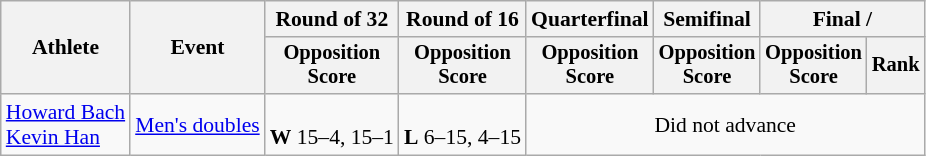<table class=wikitable style=font-size:90%;text-align:center>
<tr>
<th rowspan=2>Athlete</th>
<th rowspan=2>Event</th>
<th>Round of 32</th>
<th>Round of 16</th>
<th>Quarterfinal</th>
<th>Semifinal</th>
<th colspan=2>Final / </th>
</tr>
<tr style=font-size:95%>
<th>Opposition<br>Score</th>
<th>Opposition<br>Score</th>
<th>Opposition<br>Score</th>
<th>Opposition<br>Score</th>
<th>Opposition<br>Score</th>
<th>Rank</th>
</tr>
<tr>
<td align=left><a href='#'>Howard Bach</a><br><a href='#'>Kevin Han</a></td>
<td align=left><a href='#'>Men's doubles</a></td>
<td><br><strong>W</strong> 15–4, 15–1</td>
<td><br><strong>L</strong> 6–15, 4–15</td>
<td colspan=4>Did not advance</td>
</tr>
</table>
